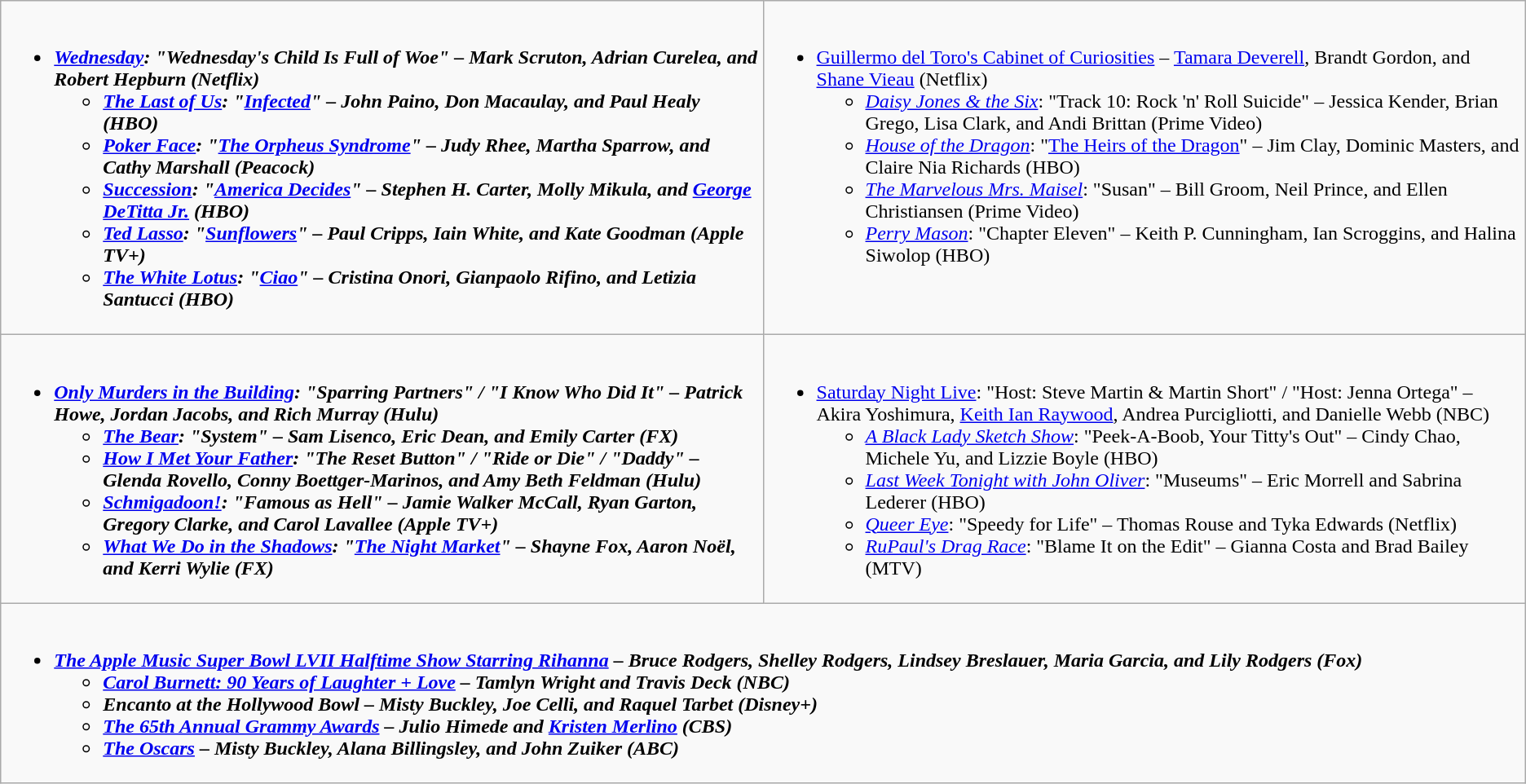<table class="wikitable">
<tr>
<td style="vertical-align:top;" width="50%"><br><ul><li><strong><em><a href='#'>Wednesday</a><em>: "Wednesday's Child Is Full of Woe" – Mark Scruton, Adrian Curelea, and Robert Hepburn (Netflix)<strong><ul><li></em><a href='#'>The Last of Us</a><em>: "<a href='#'>Infected</a>" – John Paino, Don Macaulay, and Paul Healy (HBO)</li><li></em><a href='#'>Poker Face</a><em>: "<a href='#'>The Orpheus Syndrome</a>" – Judy Rhee, Martha Sparrow, and Cathy Marshall (Peacock)</li><li></em><a href='#'>Succession</a><em>: "<a href='#'>America Decides</a>" – Stephen H. Carter, Molly Mikula, and <a href='#'>George DeTitta Jr.</a> (HBO)</li><li></em><a href='#'>Ted Lasso</a><em>: "<a href='#'>Sunflowers</a>" – Paul Cripps, Iain White, and Kate Goodman (Apple TV+)</li><li></em><a href='#'>The White Lotus</a><em>: "<a href='#'>Ciao</a>" – Cristina Onori, Gianpaolo Rifino, and Letizia Santucci (HBO)</li></ul></li></ul></td>
<td style="vertical-align:top;" width="50%"><br><ul><li></em></strong><a href='#'>Guillermo del Toro's Cabinet of Curiosities</a></em> – <a href='#'>Tamara Deverell</a>, Brandt Gordon, and <a href='#'>Shane Vieau</a> (Netflix)</strong><ul><li><em><a href='#'>Daisy Jones & the Six</a></em>: "Track 10: Rock 'n' Roll Suicide" – Jessica Kender, Brian Grego, Lisa Clark, and Andi Brittan (Prime Video)</li><li><em><a href='#'>House of the Dragon</a></em>: "<a href='#'>The Heirs of the Dragon</a>" – Jim Clay, Dominic Masters, and Claire Nia Richards (HBO)</li><li><em><a href='#'>The Marvelous Mrs. Maisel</a></em>: "Susan" – Bill Groom, Neil Prince, and Ellen Christiansen (Prime Video)</li><li><em><a href='#'>Perry Mason</a></em>: "Chapter Eleven" – Keith P. Cunningham, Ian Scroggins, and Halina Siwolop (HBO)</li></ul></li></ul></td>
</tr>
<tr>
<td style="vertical-align:top;" width="50%"><br><ul><li><strong><em><a href='#'>Only Murders in the Building</a><em>: "Sparring Partners" / "I Know Who Did It" – Patrick Howe, Jordan Jacobs, and Rich Murray (Hulu)<strong><ul><li></em><a href='#'>The Bear</a><em>: "System" – Sam Lisenco, Eric Dean, and Emily Carter (FX)</li><li></em><a href='#'>How I Met Your Father</a><em>: "The Reset Button" / "Ride or Die" / "Daddy" – Glenda Rovello, Conny Boettger-Marinos, and Amy Beth Feldman (Hulu)</li><li></em><a href='#'>Schmigadoon!</a><em>: "Famous as Hell" – Jamie Walker McCall, Ryan Garton, Gregory Clarke, and Carol Lavallee (Apple TV+)</li><li></em><a href='#'>What We Do in the Shadows</a><em>: "<a href='#'>The Night Market</a>" – Shayne Fox, Aaron Noël, and Kerri Wylie (FX)</li></ul></li></ul></td>
<td style="vertical-align:top;" width="50%"><br><ul><li></em></strong><a href='#'>Saturday Night Live</a></em>: "Host: Steve Martin & Martin Short" / "Host: Jenna Ortega" – Akira Yoshimura, <a href='#'>Keith Ian Raywood</a>, Andrea Purcigliotti, and Danielle Webb (NBC)</strong><ul><li><em><a href='#'>A Black Lady Sketch Show</a></em>: "Peek-A-Boob, Your Titty's Out" – Cindy Chao, Michele Yu, and Lizzie Boyle (HBO)</li><li><em><a href='#'>Last Week Tonight with John Oliver</a></em>: "Museums" – Eric Morrell and Sabrina Lederer (HBO)</li><li><em><a href='#'>Queer Eye</a></em>: "Speedy for Life" – Thomas Rouse and Tyka Edwards (Netflix)</li><li><em><a href='#'>RuPaul's Drag Race</a></em>: "Blame It on the Edit" – Gianna Costa and Brad Bailey (MTV)</li></ul></li></ul></td>
</tr>
<tr>
<td style="vertical-align:top;" width="50%" colspan="2"><br><ul><li><strong><em><a href='#'>The Apple Music Super Bowl LVII Halftime Show Starring Rihanna</a><em> – Bruce Rodgers, Shelley Rodgers, Lindsey Breslauer, Maria Garcia, and Lily Rodgers (Fox)<strong><ul><li></em><a href='#'>Carol Burnett: 90 Years of Laughter + Love</a><em> – Tamlyn Wright and Travis Deck (NBC)</li><li></em>Encanto at the Hollywood Bowl<em> – Misty Buckley, Joe Celli, and Raquel Tarbet (Disney+)</li><li></em><a href='#'>The 65th Annual Grammy Awards</a><em> – Julio Himede and <a href='#'>Kristen Merlino</a> (CBS)</li><li></em><a href='#'>The Oscars</a><em> – Misty Buckley, Alana Billingsley, and John Zuiker (ABC)</li></ul></li></ul></td>
</tr>
</table>
